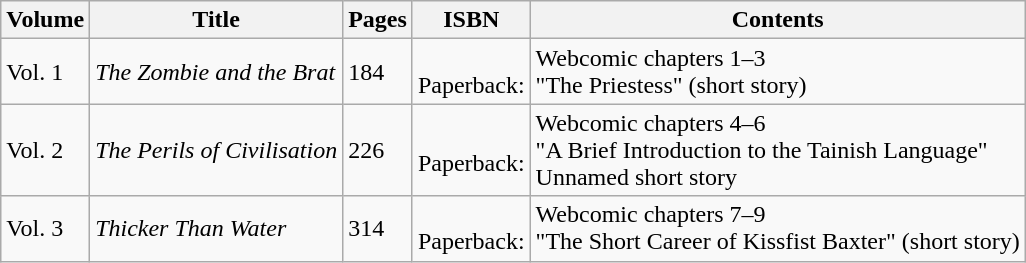<table class="wikitable">
<tr>
<th>Volume</th>
<th>Title</th>
<th>Pages</th>
<th>ISBN</th>
<th>Contents</th>
</tr>
<tr>
<td>Vol. 1</td>
<td><em>The Zombie and the Brat</em></td>
<td>184</td>
<td><br>Paperback: </td>
<td>Webcomic chapters 1–3<br>"The Priestess" (short story)</td>
</tr>
<tr>
<td>Vol. 2</td>
<td><em>The Perils of Civilisation</em></td>
<td>226</td>
<td><br>Paperback: </td>
<td>Webcomic chapters 4–6<br>"A Brief Introduction to the Tainish Language"<br>Unnamed short story</td>
</tr>
<tr>
<td>Vol. 3</td>
<td><em>Thicker Than Water</em></td>
<td>314</td>
<td><br>Paperback: </td>
<td>Webcomic chapters 7–9<br>"The Short Career of Kissfist Baxter" (short story)</td>
</tr>
</table>
